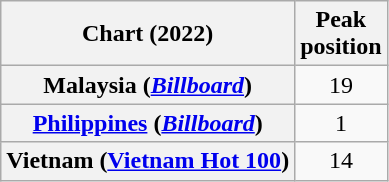<table class="wikitable sortable plainrowheaders" style="text-align:center;">
<tr>
<th scope="col">Chart (2022)</th>
<th scope="col">Peak<br>position</th>
</tr>
<tr>
<th scope="row">Malaysia (<em><a href='#'>Billboard</a></em>)</th>
<td>19</td>
</tr>
<tr>
<th scope="row"><a href='#'>Philippines</a> (<em><a href='#'>Billboard</a></em>)</th>
<td>1</td>
</tr>
<tr>
<th scope="row">Vietnam (<a href='#'>Vietnam Hot 100</a>)</th>
<td>14</td>
</tr>
</table>
